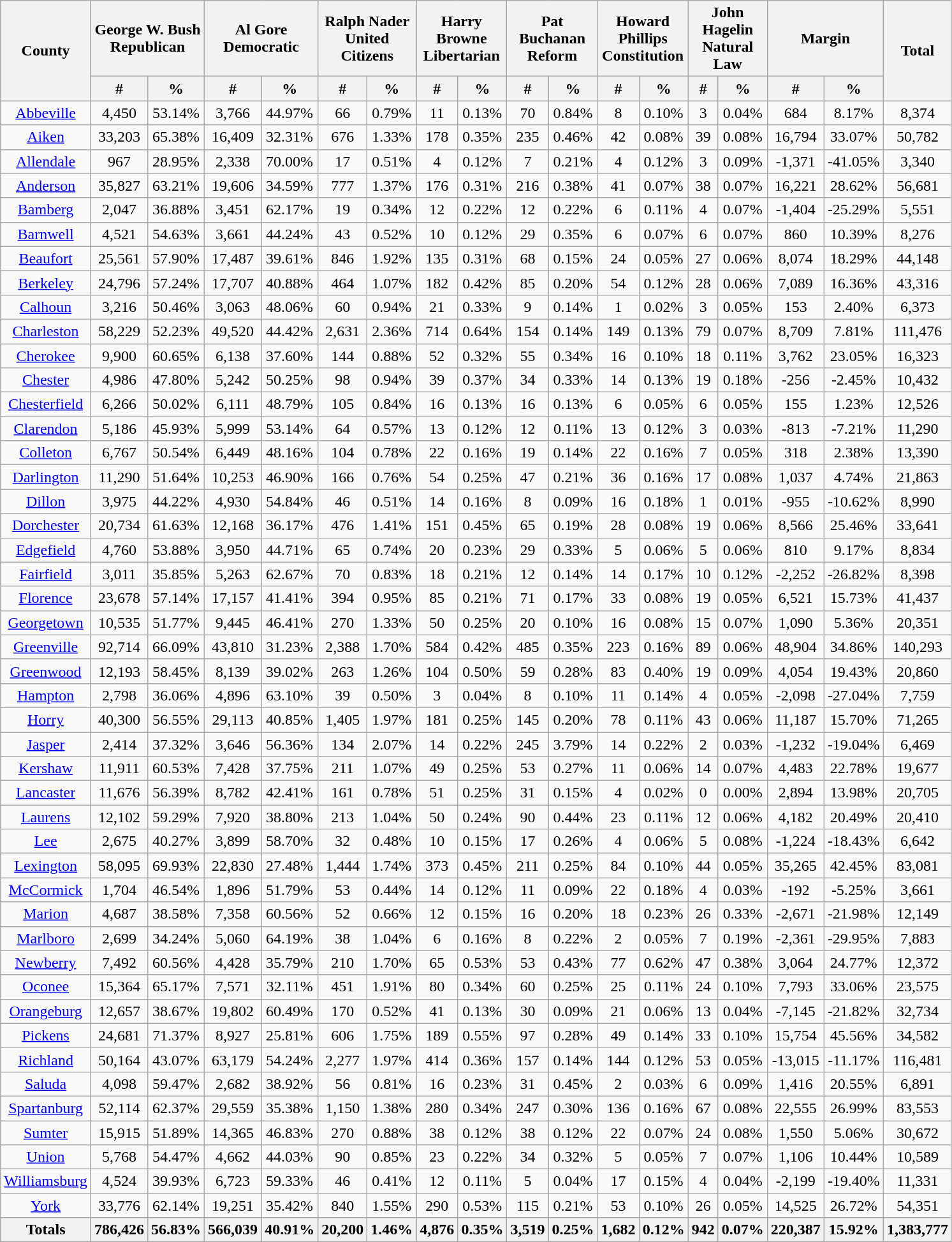<table width="60%" class="wikitable sortable">
<tr>
<th rowspan="2">County</th>
<th colspan="2">George W. Bush<br>Republican</th>
<th colspan="2">Al Gore<br>Democratic</th>
<th colspan="2">Ralph Nader<br>United Citizens</th>
<th colspan="2">Harry Browne<br>Libertarian</th>
<th colspan="2">Pat Buchanan<br>Reform</th>
<th colspan="2">Howard Phillips<br>Constitution</th>
<th colspan="2">John Hagelin<br>Natural Law</th>
<th colspan="2">Margin</th>
<th rowspan="2">Total</th>
</tr>
<tr>
<th style="text-align:center;" data-sort-type="number">#</th>
<th style="text-align:center;" data-sort-type="number">%</th>
<th style="text-align:center;" data-sort-type="number">#</th>
<th style="text-align:center;" data-sort-type="number">%</th>
<th style="text-align:center;" data-sort-type="number">#</th>
<th style="text-align:center;" data-sort-type="number">%</th>
<th style="text-align:center;" data-sort-type="number">#</th>
<th style="text-align:center;" data-sort-type="number">%</th>
<th style="text-align:center;" data-sort-type="number">#</th>
<th style="text-align:center;" data-sort-type="number">%</th>
<th style="text-align:center;" data-sort-type="number">#</th>
<th style="text-align:center;" data-sort-type="number">%</th>
<th style="text-align:center;" data-sort-type="number">#</th>
<th style="text-align:center;" data-sort-type="number">%</th>
<th style="text-align:center;" data-sort-type="number">#</th>
<th style="text-align:center;" data-sort-type="number">%</th>
</tr>
<tr style="text-align:center;">
<td><a href='#'>Abbeville</a></td>
<td>4,450</td>
<td>53.14%</td>
<td>3,766</td>
<td>44.97%</td>
<td>66</td>
<td>0.79%</td>
<td>11</td>
<td>0.13%</td>
<td>70</td>
<td>0.84%</td>
<td>8</td>
<td>0.10%</td>
<td>3</td>
<td>0.04%</td>
<td>684</td>
<td>8.17%</td>
<td>8,374</td>
</tr>
<tr style="text-align:center;">
<td><a href='#'>Aiken</a></td>
<td>33,203</td>
<td>65.38%</td>
<td>16,409</td>
<td>32.31%</td>
<td>676</td>
<td>1.33%</td>
<td>178</td>
<td>0.35%</td>
<td>235</td>
<td>0.46%</td>
<td>42</td>
<td>0.08%</td>
<td>39</td>
<td>0.08%</td>
<td>16,794</td>
<td>33.07%</td>
<td>50,782</td>
</tr>
<tr style="text-align:center;">
<td><a href='#'>Allendale</a></td>
<td>967</td>
<td>28.95%</td>
<td>2,338</td>
<td>70.00%</td>
<td>17</td>
<td>0.51%</td>
<td>4</td>
<td>0.12%</td>
<td>7</td>
<td>0.21%</td>
<td>4</td>
<td>0.12%</td>
<td>3</td>
<td>0.09%</td>
<td>-1,371</td>
<td>-41.05%</td>
<td>3,340</td>
</tr>
<tr style="text-align:center;">
<td><a href='#'>Anderson</a></td>
<td>35,827</td>
<td>63.21%</td>
<td>19,606</td>
<td>34.59%</td>
<td>777</td>
<td>1.37%</td>
<td>176</td>
<td>0.31%</td>
<td>216</td>
<td>0.38%</td>
<td>41</td>
<td>0.07%</td>
<td>38</td>
<td>0.07%</td>
<td>16,221</td>
<td>28.62%</td>
<td>56,681</td>
</tr>
<tr style="text-align:center;">
<td><a href='#'>Bamberg</a></td>
<td>2,047</td>
<td>36.88%</td>
<td>3,451</td>
<td>62.17%</td>
<td>19</td>
<td>0.34%</td>
<td>12</td>
<td>0.22%</td>
<td>12</td>
<td>0.22%</td>
<td>6</td>
<td>0.11%</td>
<td>4</td>
<td>0.07%</td>
<td>-1,404</td>
<td>-25.29%</td>
<td>5,551</td>
</tr>
<tr style="text-align:center;">
<td><a href='#'>Barnwell</a></td>
<td>4,521</td>
<td>54.63%</td>
<td>3,661</td>
<td>44.24%</td>
<td>43</td>
<td>0.52%</td>
<td>10</td>
<td>0.12%</td>
<td>29</td>
<td>0.35%</td>
<td>6</td>
<td>0.07%</td>
<td>6</td>
<td>0.07%</td>
<td>860</td>
<td>10.39%</td>
<td>8,276</td>
</tr>
<tr style="text-align:center;">
<td><a href='#'>Beaufort</a></td>
<td>25,561</td>
<td>57.90%</td>
<td>17,487</td>
<td>39.61%</td>
<td>846</td>
<td>1.92%</td>
<td>135</td>
<td>0.31%</td>
<td>68</td>
<td>0.15%</td>
<td>24</td>
<td>0.05%</td>
<td>27</td>
<td>0.06%</td>
<td>8,074</td>
<td>18.29%</td>
<td>44,148</td>
</tr>
<tr style="text-align:center;">
<td><a href='#'>Berkeley</a></td>
<td>24,796</td>
<td>57.24%</td>
<td>17,707</td>
<td>40.88%</td>
<td>464</td>
<td>1.07%</td>
<td>182</td>
<td>0.42%</td>
<td>85</td>
<td>0.20%</td>
<td>54</td>
<td>0.12%</td>
<td>28</td>
<td>0.06%</td>
<td>7,089</td>
<td>16.36%</td>
<td>43,316</td>
</tr>
<tr style="text-align:center;">
<td><a href='#'>Calhoun</a></td>
<td>3,216</td>
<td>50.46%</td>
<td>3,063</td>
<td>48.06%</td>
<td>60</td>
<td>0.94%</td>
<td>21</td>
<td>0.33%</td>
<td>9</td>
<td>0.14%</td>
<td>1</td>
<td>0.02%</td>
<td>3</td>
<td>0.05%</td>
<td>153</td>
<td>2.40%</td>
<td>6,373</td>
</tr>
<tr style="text-align:center;">
<td><a href='#'>Charleston</a></td>
<td>58,229</td>
<td>52.23%</td>
<td>49,520</td>
<td>44.42%</td>
<td>2,631</td>
<td>2.36%</td>
<td>714</td>
<td>0.64%</td>
<td>154</td>
<td>0.14%</td>
<td>149</td>
<td>0.13%</td>
<td>79</td>
<td>0.07%</td>
<td>8,709</td>
<td>7.81%</td>
<td>111,476</td>
</tr>
<tr style="text-align:center;">
<td><a href='#'>Cherokee</a></td>
<td>9,900</td>
<td>60.65%</td>
<td>6,138</td>
<td>37.60%</td>
<td>144</td>
<td>0.88%</td>
<td>52</td>
<td>0.32%</td>
<td>55</td>
<td>0.34%</td>
<td>16</td>
<td>0.10%</td>
<td>18</td>
<td>0.11%</td>
<td>3,762</td>
<td>23.05%</td>
<td>16,323</td>
</tr>
<tr style="text-align:center;">
<td><a href='#'>Chester</a></td>
<td>4,986</td>
<td>47.80%</td>
<td>5,242</td>
<td>50.25%</td>
<td>98</td>
<td>0.94%</td>
<td>39</td>
<td>0.37%</td>
<td>34</td>
<td>0.33%</td>
<td>14</td>
<td>0.13%</td>
<td>19</td>
<td>0.18%</td>
<td>-256</td>
<td>-2.45%</td>
<td>10,432</td>
</tr>
<tr style="text-align:center;">
<td><a href='#'>Chesterfield</a></td>
<td>6,266</td>
<td>50.02%</td>
<td>6,111</td>
<td>48.79%</td>
<td>105</td>
<td>0.84%</td>
<td>16</td>
<td>0.13%</td>
<td>16</td>
<td>0.13%</td>
<td>6</td>
<td>0.05%</td>
<td>6</td>
<td>0.05%</td>
<td>155</td>
<td>1.23%</td>
<td>12,526</td>
</tr>
<tr style="text-align:center;">
<td><a href='#'>Clarendon</a></td>
<td>5,186</td>
<td>45.93%</td>
<td>5,999</td>
<td>53.14%</td>
<td>64</td>
<td>0.57%</td>
<td>13</td>
<td>0.12%</td>
<td>12</td>
<td>0.11%</td>
<td>13</td>
<td>0.12%</td>
<td>3</td>
<td>0.03%</td>
<td>-813</td>
<td>-7.21%</td>
<td>11,290</td>
</tr>
<tr style="text-align:center;">
<td><a href='#'>Colleton</a></td>
<td>6,767</td>
<td>50.54%</td>
<td>6,449</td>
<td>48.16%</td>
<td>104</td>
<td>0.78%</td>
<td>22</td>
<td>0.16%</td>
<td>19</td>
<td>0.14%</td>
<td>22</td>
<td>0.16%</td>
<td>7</td>
<td>0.05%</td>
<td>318</td>
<td>2.38%</td>
<td>13,390</td>
</tr>
<tr style="text-align:center;">
<td><a href='#'>Darlington</a></td>
<td>11,290</td>
<td>51.64%</td>
<td>10,253</td>
<td>46.90%</td>
<td>166</td>
<td>0.76%</td>
<td>54</td>
<td>0.25%</td>
<td>47</td>
<td>0.21%</td>
<td>36</td>
<td>0.16%</td>
<td>17</td>
<td>0.08%</td>
<td>1,037</td>
<td>4.74%</td>
<td>21,863</td>
</tr>
<tr style="text-align:center;">
<td><a href='#'>Dillon</a></td>
<td>3,975</td>
<td>44.22%</td>
<td>4,930</td>
<td>54.84%</td>
<td>46</td>
<td>0.51%</td>
<td>14</td>
<td>0.16%</td>
<td>8</td>
<td>0.09%</td>
<td>16</td>
<td>0.18%</td>
<td>1</td>
<td>0.01%</td>
<td>-955</td>
<td>-10.62%</td>
<td>8,990</td>
</tr>
<tr style="text-align:center;">
<td><a href='#'>Dorchester</a></td>
<td>20,734</td>
<td>61.63%</td>
<td>12,168</td>
<td>36.17%</td>
<td>476</td>
<td>1.41%</td>
<td>151</td>
<td>0.45%</td>
<td>65</td>
<td>0.19%</td>
<td>28</td>
<td>0.08%</td>
<td>19</td>
<td>0.06%</td>
<td>8,566</td>
<td>25.46%</td>
<td>33,641</td>
</tr>
<tr style="text-align:center;">
<td><a href='#'>Edgefield</a></td>
<td>4,760</td>
<td>53.88%</td>
<td>3,950</td>
<td>44.71%</td>
<td>65</td>
<td>0.74%</td>
<td>20</td>
<td>0.23%</td>
<td>29</td>
<td>0.33%</td>
<td>5</td>
<td>0.06%</td>
<td>5</td>
<td>0.06%</td>
<td>810</td>
<td>9.17%</td>
<td>8,834</td>
</tr>
<tr style="text-align:center;">
<td><a href='#'>Fairfield</a></td>
<td>3,011</td>
<td>35.85%</td>
<td>5,263</td>
<td>62.67%</td>
<td>70</td>
<td>0.83%</td>
<td>18</td>
<td>0.21%</td>
<td>12</td>
<td>0.14%</td>
<td>14</td>
<td>0.17%</td>
<td>10</td>
<td>0.12%</td>
<td>-2,252</td>
<td>-26.82%</td>
<td>8,398</td>
</tr>
<tr style="text-align:center;">
<td><a href='#'>Florence</a></td>
<td>23,678</td>
<td>57.14%</td>
<td>17,157</td>
<td>41.41%</td>
<td>394</td>
<td>0.95%</td>
<td>85</td>
<td>0.21%</td>
<td>71</td>
<td>0.17%</td>
<td>33</td>
<td>0.08%</td>
<td>19</td>
<td>0.05%</td>
<td>6,521</td>
<td>15.73%</td>
<td>41,437</td>
</tr>
<tr style="text-align:center;">
<td><a href='#'>Georgetown</a></td>
<td>10,535</td>
<td>51.77%</td>
<td>9,445</td>
<td>46.41%</td>
<td>270</td>
<td>1.33%</td>
<td>50</td>
<td>0.25%</td>
<td>20</td>
<td>0.10%</td>
<td>16</td>
<td>0.08%</td>
<td>15</td>
<td>0.07%</td>
<td>1,090</td>
<td>5.36%</td>
<td>20,351</td>
</tr>
<tr style="text-align:center;">
<td><a href='#'>Greenville</a></td>
<td>92,714</td>
<td>66.09%</td>
<td>43,810</td>
<td>31.23%</td>
<td>2,388</td>
<td>1.70%</td>
<td>584</td>
<td>0.42%</td>
<td>485</td>
<td>0.35%</td>
<td>223</td>
<td>0.16%</td>
<td>89</td>
<td>0.06%</td>
<td>48,904</td>
<td>34.86%</td>
<td>140,293</td>
</tr>
<tr style="text-align:center;">
<td><a href='#'>Greenwood</a></td>
<td>12,193</td>
<td>58.45%</td>
<td>8,139</td>
<td>39.02%</td>
<td>263</td>
<td>1.26%</td>
<td>104</td>
<td>0.50%</td>
<td>59</td>
<td>0.28%</td>
<td>83</td>
<td>0.40%</td>
<td>19</td>
<td>0.09%</td>
<td>4,054</td>
<td>19.43%</td>
<td>20,860</td>
</tr>
<tr style="text-align:center;">
<td><a href='#'>Hampton</a></td>
<td>2,798</td>
<td>36.06%</td>
<td>4,896</td>
<td>63.10%</td>
<td>39</td>
<td>0.50%</td>
<td>3</td>
<td>0.04%</td>
<td>8</td>
<td>0.10%</td>
<td>11</td>
<td>0.14%</td>
<td>4</td>
<td>0.05%</td>
<td>-2,098</td>
<td>-27.04%</td>
<td>7,759</td>
</tr>
<tr style="text-align:center;">
<td><a href='#'>Horry</a></td>
<td>40,300</td>
<td>56.55%</td>
<td>29,113</td>
<td>40.85%</td>
<td>1,405</td>
<td>1.97%</td>
<td>181</td>
<td>0.25%</td>
<td>145</td>
<td>0.20%</td>
<td>78</td>
<td>0.11%</td>
<td>43</td>
<td>0.06%</td>
<td>11,187</td>
<td>15.70%</td>
<td>71,265</td>
</tr>
<tr style="text-align:center;">
<td><a href='#'>Jasper</a></td>
<td>2,414</td>
<td>37.32%</td>
<td>3,646</td>
<td>56.36%</td>
<td>134</td>
<td>2.07%</td>
<td>14</td>
<td>0.22%</td>
<td>245</td>
<td>3.79%</td>
<td>14</td>
<td>0.22%</td>
<td>2</td>
<td>0.03%</td>
<td>-1,232</td>
<td>-19.04%</td>
<td>6,469</td>
</tr>
<tr style="text-align:center;">
<td><a href='#'>Kershaw</a></td>
<td>11,911</td>
<td>60.53%</td>
<td>7,428</td>
<td>37.75%</td>
<td>211</td>
<td>1.07%</td>
<td>49</td>
<td>0.25%</td>
<td>53</td>
<td>0.27%</td>
<td>11</td>
<td>0.06%</td>
<td>14</td>
<td>0.07%</td>
<td>4,483</td>
<td>22.78%</td>
<td>19,677</td>
</tr>
<tr style="text-align:center;">
<td><a href='#'>Lancaster</a></td>
<td>11,676</td>
<td>56.39%</td>
<td>8,782</td>
<td>42.41%</td>
<td>161</td>
<td>0.78%</td>
<td>51</td>
<td>0.25%</td>
<td>31</td>
<td>0.15%</td>
<td>4</td>
<td>0.02%</td>
<td>0</td>
<td>0.00%</td>
<td>2,894</td>
<td>13.98%</td>
<td>20,705</td>
</tr>
<tr style="text-align:center;">
<td><a href='#'>Laurens</a></td>
<td>12,102</td>
<td>59.29%</td>
<td>7,920</td>
<td>38.80%</td>
<td>213</td>
<td>1.04%</td>
<td>50</td>
<td>0.24%</td>
<td>90</td>
<td>0.44%</td>
<td>23</td>
<td>0.11%</td>
<td>12</td>
<td>0.06%</td>
<td>4,182</td>
<td>20.49%</td>
<td>20,410</td>
</tr>
<tr style="text-align:center;">
<td><a href='#'>Lee</a></td>
<td>2,675</td>
<td>40.27%</td>
<td>3,899</td>
<td>58.70%</td>
<td>32</td>
<td>0.48%</td>
<td>10</td>
<td>0.15%</td>
<td>17</td>
<td>0.26%</td>
<td>4</td>
<td>0.06%</td>
<td>5</td>
<td>0.08%</td>
<td>-1,224</td>
<td>-18.43%</td>
<td>6,642</td>
</tr>
<tr style="text-align:center;">
<td><a href='#'>Lexington</a></td>
<td>58,095</td>
<td>69.93%</td>
<td>22,830</td>
<td>27.48%</td>
<td>1,444</td>
<td>1.74%</td>
<td>373</td>
<td>0.45%</td>
<td>211</td>
<td>0.25%</td>
<td>84</td>
<td>0.10%</td>
<td>44</td>
<td>0.05%</td>
<td>35,265</td>
<td>42.45%</td>
<td>83,081</td>
</tr>
<tr style="text-align:center;">
<td><a href='#'>McCormick</a></td>
<td>1,704</td>
<td>46.54%</td>
<td>1,896</td>
<td>51.79%</td>
<td>53</td>
<td>0.44%</td>
<td>14</td>
<td>0.12%</td>
<td>11</td>
<td>0.09%</td>
<td>22</td>
<td>0.18%</td>
<td>4</td>
<td>0.03%</td>
<td>-192</td>
<td>-5.25%</td>
<td>3,661</td>
</tr>
<tr style="text-align:center;">
<td><a href='#'>Marion</a></td>
<td>4,687</td>
<td>38.58%</td>
<td>7,358</td>
<td>60.56%</td>
<td>52</td>
<td>0.66%</td>
<td>12</td>
<td>0.15%</td>
<td>16</td>
<td>0.20%</td>
<td>18</td>
<td>0.23%</td>
<td>26</td>
<td>0.33%</td>
<td>-2,671</td>
<td>-21.98%</td>
<td>12,149</td>
</tr>
<tr style="text-align:center;">
<td><a href='#'>Marlboro</a></td>
<td>2,699</td>
<td>34.24%</td>
<td>5,060</td>
<td>64.19%</td>
<td>38</td>
<td>1.04%</td>
<td>6</td>
<td>0.16%</td>
<td>8</td>
<td>0.22%</td>
<td>2</td>
<td>0.05%</td>
<td>7</td>
<td>0.19%</td>
<td>-2,361</td>
<td>-29.95%</td>
<td>7,883</td>
</tr>
<tr style="text-align:center;">
<td><a href='#'>Newberry</a></td>
<td>7,492</td>
<td>60.56%</td>
<td>4,428</td>
<td>35.79%</td>
<td>210</td>
<td>1.70%</td>
<td>65</td>
<td>0.53%</td>
<td>53</td>
<td>0.43%</td>
<td>77</td>
<td>0.62%</td>
<td>47</td>
<td>0.38%</td>
<td>3,064</td>
<td>24.77%</td>
<td>12,372</td>
</tr>
<tr style="text-align:center;">
<td><a href='#'>Oconee</a></td>
<td>15,364</td>
<td>65.17%</td>
<td>7,571</td>
<td>32.11%</td>
<td>451</td>
<td>1.91%</td>
<td>80</td>
<td>0.34%</td>
<td>60</td>
<td>0.25%</td>
<td>25</td>
<td>0.11%</td>
<td>24</td>
<td>0.10%</td>
<td>7,793</td>
<td>33.06%</td>
<td>23,575</td>
</tr>
<tr style="text-align:center;">
<td><a href='#'>Orangeburg</a></td>
<td>12,657</td>
<td>38.67%</td>
<td>19,802</td>
<td>60.49%</td>
<td>170</td>
<td>0.52%</td>
<td>41</td>
<td>0.13%</td>
<td>30</td>
<td>0.09%</td>
<td>21</td>
<td>0.06%</td>
<td>13</td>
<td>0.04%</td>
<td>-7,145</td>
<td>-21.82%</td>
<td>32,734</td>
</tr>
<tr style="text-align:center;">
<td><a href='#'>Pickens</a></td>
<td>24,681</td>
<td>71.37%</td>
<td>8,927</td>
<td>25.81%</td>
<td>606</td>
<td>1.75%</td>
<td>189</td>
<td>0.55%</td>
<td>97</td>
<td>0.28%</td>
<td>49</td>
<td>0.14%</td>
<td>33</td>
<td>0.10%</td>
<td>15,754</td>
<td>45.56%</td>
<td>34,582</td>
</tr>
<tr style="text-align:center;">
<td><a href='#'>Richland</a></td>
<td>50,164</td>
<td>43.07%</td>
<td>63,179</td>
<td>54.24%</td>
<td>2,277</td>
<td>1.97%</td>
<td>414</td>
<td>0.36%</td>
<td>157</td>
<td>0.14%</td>
<td>144</td>
<td>0.12%</td>
<td>53</td>
<td>0.05%</td>
<td>-13,015</td>
<td>-11.17%</td>
<td>116,481</td>
</tr>
<tr style="text-align:center;">
<td><a href='#'>Saluda</a></td>
<td>4,098</td>
<td>59.47%</td>
<td>2,682</td>
<td>38.92%</td>
<td>56</td>
<td>0.81%</td>
<td>16</td>
<td>0.23%</td>
<td>31</td>
<td>0.45%</td>
<td>2</td>
<td>0.03%</td>
<td>6</td>
<td>0.09%</td>
<td>1,416</td>
<td>20.55%</td>
<td>6,891</td>
</tr>
<tr style="text-align:center;">
<td><a href='#'>Spartanburg</a></td>
<td>52,114</td>
<td>62.37%</td>
<td>29,559</td>
<td>35.38%</td>
<td>1,150</td>
<td>1.38%</td>
<td>280</td>
<td>0.34%</td>
<td>247</td>
<td>0.30%</td>
<td>136</td>
<td>0.16%</td>
<td>67</td>
<td>0.08%</td>
<td>22,555</td>
<td>26.99%</td>
<td>83,553</td>
</tr>
<tr style="text-align:center;">
<td><a href='#'>Sumter</a></td>
<td>15,915</td>
<td>51.89%</td>
<td>14,365</td>
<td>46.83%</td>
<td>270</td>
<td>0.88%</td>
<td>38</td>
<td>0.12%</td>
<td>38</td>
<td>0.12%</td>
<td>22</td>
<td>0.07%</td>
<td>24</td>
<td>0.08%</td>
<td>1,550</td>
<td>5.06%</td>
<td>30,672</td>
</tr>
<tr style="text-align:center;">
<td><a href='#'>Union</a></td>
<td>5,768</td>
<td>54.47%</td>
<td>4,662</td>
<td>44.03%</td>
<td>90</td>
<td>0.85%</td>
<td>23</td>
<td>0.22%</td>
<td>34</td>
<td>0.32%</td>
<td>5</td>
<td>0.05%</td>
<td>7</td>
<td>0.07%</td>
<td>1,106</td>
<td>10.44%</td>
<td>10,589</td>
</tr>
<tr style="text-align:center;">
<td><a href='#'>Williamsburg</a></td>
<td>4,524</td>
<td>39.93%</td>
<td>6,723</td>
<td>59.33%</td>
<td>46</td>
<td>0.41%</td>
<td>12</td>
<td>0.11%</td>
<td>5</td>
<td>0.04%</td>
<td>17</td>
<td>0.15%</td>
<td>4</td>
<td>0.04%</td>
<td>-2,199</td>
<td>-19.40%</td>
<td>11,331</td>
</tr>
<tr style="text-align:center;">
<td><a href='#'>York</a></td>
<td>33,776</td>
<td>62.14%</td>
<td>19,251</td>
<td>35.42%</td>
<td>840</td>
<td>1.55%</td>
<td>290</td>
<td>0.53%</td>
<td>115</td>
<td>0.21%</td>
<td>53</td>
<td>0.10%</td>
<td>26</td>
<td>0.05%</td>
<td>14,525</td>
<td>26.72%</td>
<td>54,351</td>
</tr>
<tr>
<th>Totals</th>
<th>786,426</th>
<th>56.83%</th>
<th>566,039</th>
<th>40.91%</th>
<th>20,200</th>
<th>1.46%</th>
<th>4,876</th>
<th>0.35%</th>
<th>3,519</th>
<th>0.25%</th>
<th>1,682</th>
<th>0.12%</th>
<th>942</th>
<th>0.07%</th>
<th>220,387</th>
<th>15.92%</th>
<th>1,383,777</th>
</tr>
</table>
